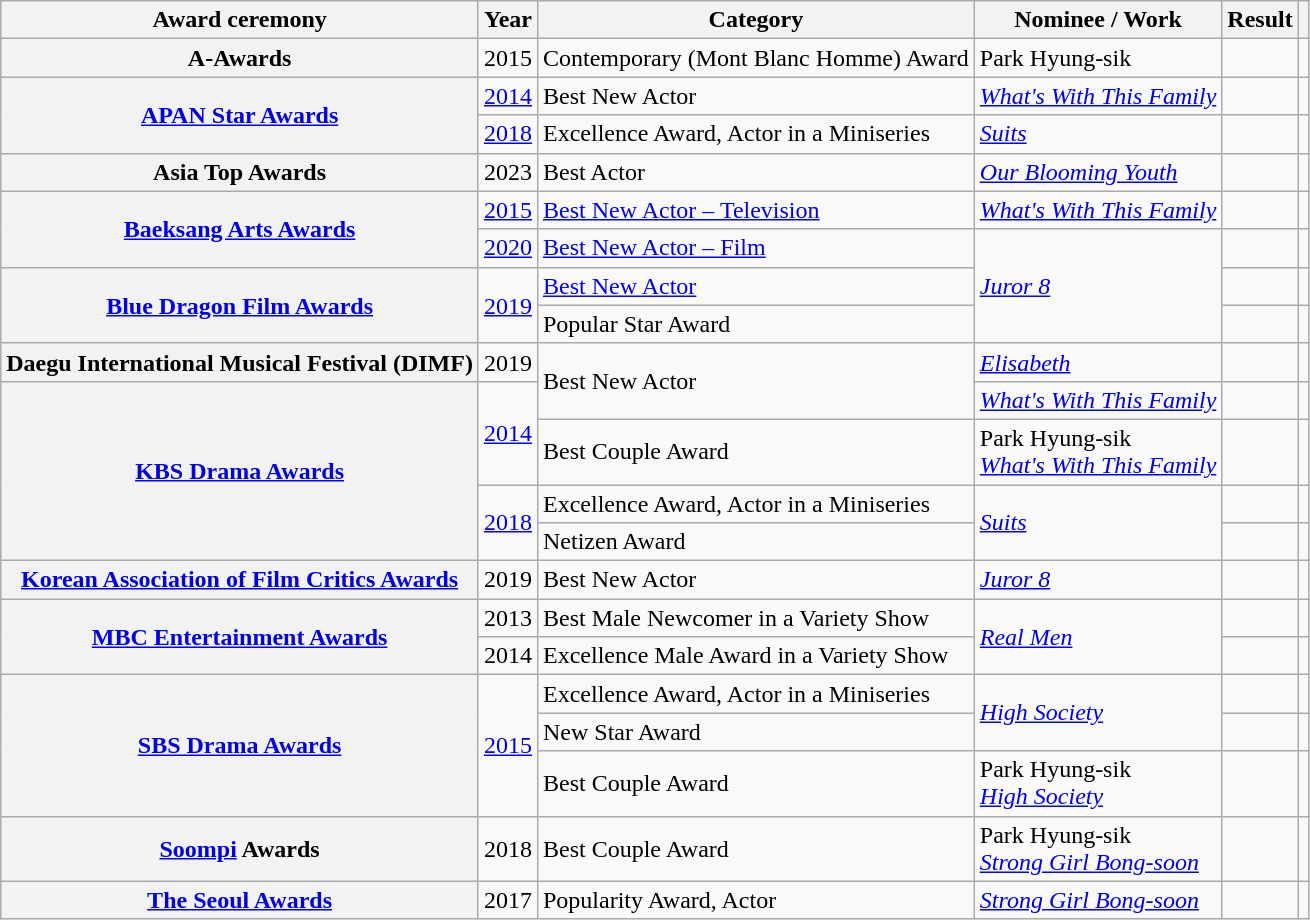<table class="wikitable plainrowheaders sortable">
<tr>
<th scope="col">Award ceremony</th>
<th scope="col">Year</th>
<th scope="col">Category</th>
<th scope="col">Nominee / Work</th>
<th scope="col">Result</th>
<th scope="col" class="unsortable"></th>
</tr>
<tr>
<th scope="row">A-Awards <br></th>
<td style="text-align:center">2015</td>
<td>Contemporary (Mont Blanc Homme) Award</td>
<td>Park Hyung-sik</td>
<td></td>
<td style="text-align:center"></td>
</tr>
<tr>
<th scope="row" rowspan="2"><a href='#'>APAN Star Awards</a></th>
<td style="text-align:center"><a href='#'>2014</a></td>
<td>Best New Actor</td>
<td><em><a href='#'>What's With This Family</a></em></td>
<td></td>
<td style="text-align:center"></td>
</tr>
<tr>
<td style="text-align:center"><a href='#'>2018</a></td>
<td>Excellence Award, Actor in a Miniseries</td>
<td><em><a href='#'>Suits</a></em></td>
<td></td>
<td style="text-align:center"></td>
</tr>
<tr>
<th scope="row">Asia Top Awards</th>
<td style="text-align:center">2023</td>
<td>Best Actor</td>
<td><em><a href='#'>Our Blooming Youth</a></em></td>
<td></td>
<td style="text-align:center"></td>
</tr>
<tr>
<th scope="row" rowspan="2"><a href='#'>Baeksang Arts Awards</a></th>
<td style="text-align:center"><a href='#'>2015</a></td>
<td><a href='#'>Best New Actor – Television</a></td>
<td><em><a href='#'>What's With This Family</a></em></td>
<td></td>
<td style="text-align:center"></td>
</tr>
<tr>
<td style="text-align:center"><a href='#'>2020</a></td>
<td><a href='#'>Best New Actor – Film</a></td>
<td rowspan="3"><em><a href='#'>Juror 8</a></em></td>
<td></td>
<td style="text-align:center"></td>
</tr>
<tr>
<th scope="row" rowspan="2"><a href='#'>Blue Dragon Film Awards</a></th>
<td rowspan="2" style="text-align:center"><a href='#'>2019</a></td>
<td><a href='#'>Best New Actor</a></td>
<td></td>
<td style="text-align:center"></td>
</tr>
<tr>
<td>Popular Star Award</td>
<td></td>
<td style="text-align:center"></td>
</tr>
<tr>
<th scope="row">Daegu International Musical Festival (DIMF)</th>
<td style="text-align:center">2019</td>
<td rowspan="2">Best New Actor</td>
<td><em><a href='#'>Elisabeth</a></em></td>
<td></td>
<td style="text-align:center"></td>
</tr>
<tr>
<th scope="row" rowspan="4"><a href='#'>KBS Drama Awards</a></th>
<td rowspan="2" style="text-align:center"><a href='#'>2014</a></td>
<td><em><a href='#'>What's With This Family</a></em></td>
<td></td>
<td style="text-align:center"></td>
</tr>
<tr>
<td>Best Couple Award</td>
<td>Park Hyung-sik <br><em><a href='#'>What's With This Family</a></em></td>
<td></td>
<td style="text-align:center"></td>
</tr>
<tr>
<td rowspan="2" style="text-align:center"><a href='#'>2018</a></td>
<td>Excellence Award, Actor in a Miniseries</td>
<td rowspan="2"><em><a href='#'>Suits</a></em></td>
<td></td>
<td style="text-align:center"></td>
</tr>
<tr>
<td>Netizen Award</td>
<td></td>
<td style="text-align:center"></td>
</tr>
<tr>
<th scope="row"><a href='#'>Korean Association of Film Critics Awards</a></th>
<td style="text-align:center">2019</td>
<td>Best New Actor</td>
<td><em><a href='#'>Juror 8</a></em></td>
<td></td>
<td style="text-align:center"></td>
</tr>
<tr>
<th scope="row" rowspan="2"><a href='#'>MBC Entertainment Awards</a></th>
<td style="text-align:center">2013</td>
<td>Best Male Newcomer in a Variety Show</td>
<td rowspan="2"><em><a href='#'>Real Men</a></em></td>
<td></td>
<td style="text-align:center"></td>
</tr>
<tr>
<td style="text-align:center">2014</td>
<td>Excellence Male Award in a Variety Show</td>
<td></td>
<td style="text-align:center"></td>
</tr>
<tr>
<th scope="row" rowspan="3"><a href='#'>SBS Drama Awards</a></th>
<td rowspan="3" style="text-align:center"><a href='#'>2015</a></td>
<td>Excellence Award, Actor in a Miniseries</td>
<td rowspan="2"><em><a href='#'>High Society</a></em></td>
<td></td>
<td style="text-align:center"></td>
</tr>
<tr>
<td>New Star Award</td>
<td></td>
<td style="text-align:center"></td>
</tr>
<tr>
<td>Best Couple Award</td>
<td>Park Hyung-sik <br><em><a href='#'>High Society</a></em></td>
<td></td>
<td style="text-align:center"></td>
</tr>
<tr>
<th scope="row"><a href='#'>Soompi</a> Awards</th>
<td style="text-align:center">2018</td>
<td>Best Couple Award</td>
<td>Park Hyung-sik <br><em><a href='#'>Strong Girl Bong-soon</a></em></td>
<td></td>
<td style="text-align:center"></td>
</tr>
<tr>
<th scope="row"><a href='#'>The Seoul Awards</a></th>
<td style="text-align:center">2017</td>
<td>Popularity Award, Actor</td>
<td><em><a href='#'>Strong Girl Bong-soon</a></em></td>
<td></td>
<td style="text-align:center"></td>
</tr>
</table>
